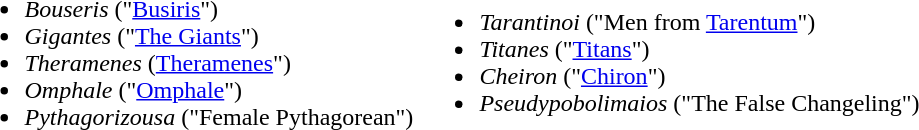<table>
<tr>
<td><br><ul><li><em>Bouseris</em> ("<a href='#'>Busiris</a>")</li><li><em>Gigantes</em> ("<a href='#'>The Giants</a>")</li><li><em>Theramenes</em> (<a href='#'>Theramenes</a>")</li><li><em>Omphale</em> ("<a href='#'>Omphale</a>")</li><li><em>Pythagorizousa</em> ("Female Pythagorean")</li></ul></td>
<td><br><ul><li><em>Tarantinoi</em> ("Men from <a href='#'>Tarentum</a>")</li><li><em>Titanes</em> ("<a href='#'>Titans</a>")</li><li><em>Cheiron</em> ("<a href='#'>Chiron</a>")</li><li><em>Pseudypobolimaios</em> ("The False Changeling")</li></ul></td>
<td></td>
</tr>
</table>
